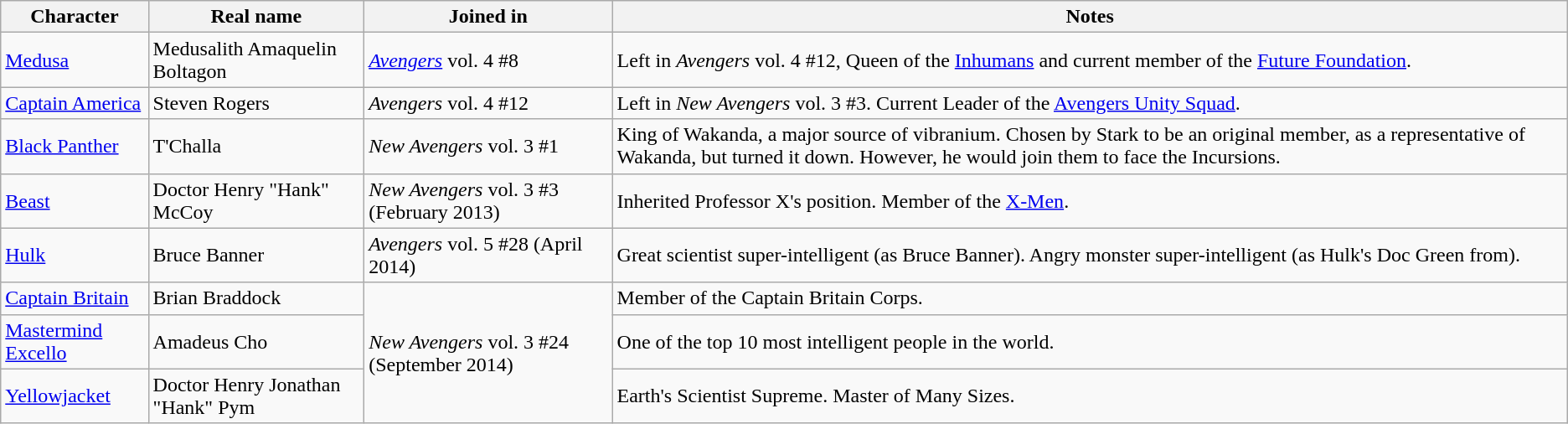<table class="wikitable plainrowheaders" style="text-align:left;">
<tr>
<th scope="col">Character</th>
<th scope="col">Real name</th>
<th scope="col">Joined in</th>
<th scope="col">Notes</th>
</tr>
<tr>
<td><a href='#'>Medusa</a></td>
<td>Medusalith Amaquelin Boltagon</td>
<td><em><a href='#'>Avengers</a></em> vol. 4 #8</td>
<td>Left in <em>Avengers</em> vol. 4 #12, Queen of the <a href='#'>Inhumans</a> and current member of the <a href='#'>Future Foundation</a>.</td>
</tr>
<tr>
<td><a href='#'>Captain America</a></td>
<td>Steven Rogers</td>
<td><em>Avengers</em> vol. 4 #12</td>
<td>Left in <em>New Avengers</em> vol. 3 #3. Current Leader of the <a href='#'>Avengers Unity Squad</a>.</td>
</tr>
<tr>
<td><a href='#'>Black Panther</a></td>
<td>T'Challa</td>
<td><em>New Avengers</em> vol. 3 #1</td>
<td>King of Wakanda, a major source of vibranium. Chosen by Stark to be an original member, as a representative of Wakanda, but turned it down. However, he would join them to face the Incursions.</td>
</tr>
<tr>
<td><a href='#'>Beast</a></td>
<td>Doctor Henry "Hank" McCoy</td>
<td><em>New Avengers</em> vol. 3 #3 (February 2013)</td>
<td>Inherited Professor X's position. Member of the <a href='#'>X-Men</a>.</td>
</tr>
<tr>
<td><a href='#'>Hulk</a></td>
<td>Bruce Banner</td>
<td><em>Avengers</em> vol. 5 #28 (April 2014)</td>
<td>Great scientist super-intelligent (as Bruce Banner). Angry monster super-intelligent (as Hulk's Doc Green from).</td>
</tr>
<tr>
<td><a href='#'>Captain Britain</a></td>
<td>Brian Braddock</td>
<td rowspan="3"><em>New Avengers</em> vol. 3 #24 (September 2014)</td>
<td>Member of the Captain Britain Corps.</td>
</tr>
<tr>
<td><a href='#'>Mastermind Excello</a></td>
<td>Amadeus Cho</td>
<td>One of the top 10 most intelligent people in the world.</td>
</tr>
<tr>
<td><a href='#'>Yellowjacket</a></td>
<td>Doctor Henry Jonathan "Hank" Pym</td>
<td>Earth's Scientist Supreme. Master of Many Sizes.</td>
</tr>
</table>
